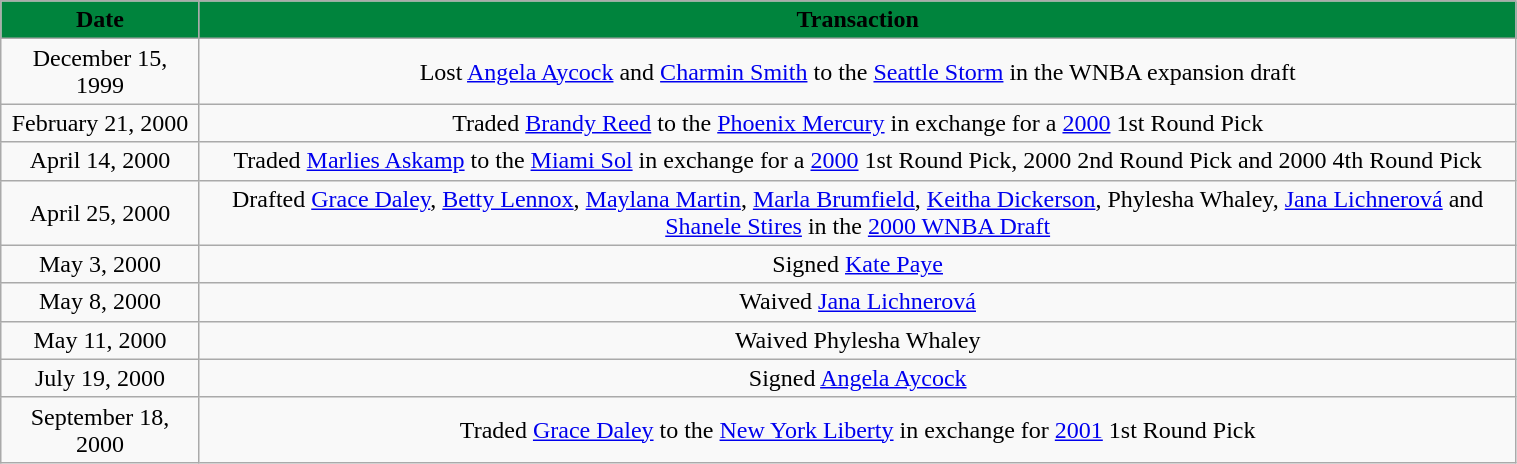<table class="wikitable" style="width:80%; text-align: center;">
<tr>
<th style="background: #00843D" width=125"><span>Date</span></th>
<th style="background: #00843D" colspan="2"><span>Transaction</span></th>
</tr>
<tr>
<td>December 15, 1999</td>
<td>Lost <a href='#'>Angela Aycock</a> and <a href='#'>Charmin Smith</a> to the <a href='#'>Seattle Storm</a> in the WNBA expansion draft</td>
</tr>
<tr>
<td>February 21, 2000</td>
<td>Traded <a href='#'>Brandy Reed</a> to the <a href='#'>Phoenix Mercury</a> in exchange for a <a href='#'>2000</a> 1st Round Pick</td>
</tr>
<tr>
<td>April 14, 2000</td>
<td>Traded <a href='#'>Marlies Askamp</a> to the <a href='#'>Miami Sol</a> in exchange for a <a href='#'>2000</a> 1st Round Pick, 2000 2nd Round Pick and 2000 4th Round Pick</td>
</tr>
<tr>
<td>April 25, 2000</td>
<td>Drafted <a href='#'>Grace Daley</a>, <a href='#'>Betty Lennox</a>, <a href='#'>Maylana Martin</a>, <a href='#'>Marla Brumfield</a>, <a href='#'>Keitha Dickerson</a>, Phylesha Whaley, <a href='#'>Jana Lichnerová</a> and <a href='#'>Shanele Stires</a> in the <a href='#'>2000 WNBA Draft</a></td>
</tr>
<tr>
<td>May 3, 2000</td>
<td>Signed <a href='#'>Kate Paye</a></td>
</tr>
<tr>
<td>May 8, 2000</td>
<td>Waived <a href='#'>Jana Lichnerová</a></td>
</tr>
<tr>
<td>May 11, 2000</td>
<td>Waived Phylesha Whaley</td>
</tr>
<tr>
<td>July 19, 2000</td>
<td>Signed <a href='#'>Angela Aycock</a></td>
</tr>
<tr>
<td>September 18, 2000</td>
<td>Traded <a href='#'>Grace Daley</a> to the <a href='#'>New York Liberty</a> in exchange for <a href='#'>2001</a> 1st Round Pick</td>
</tr>
</table>
